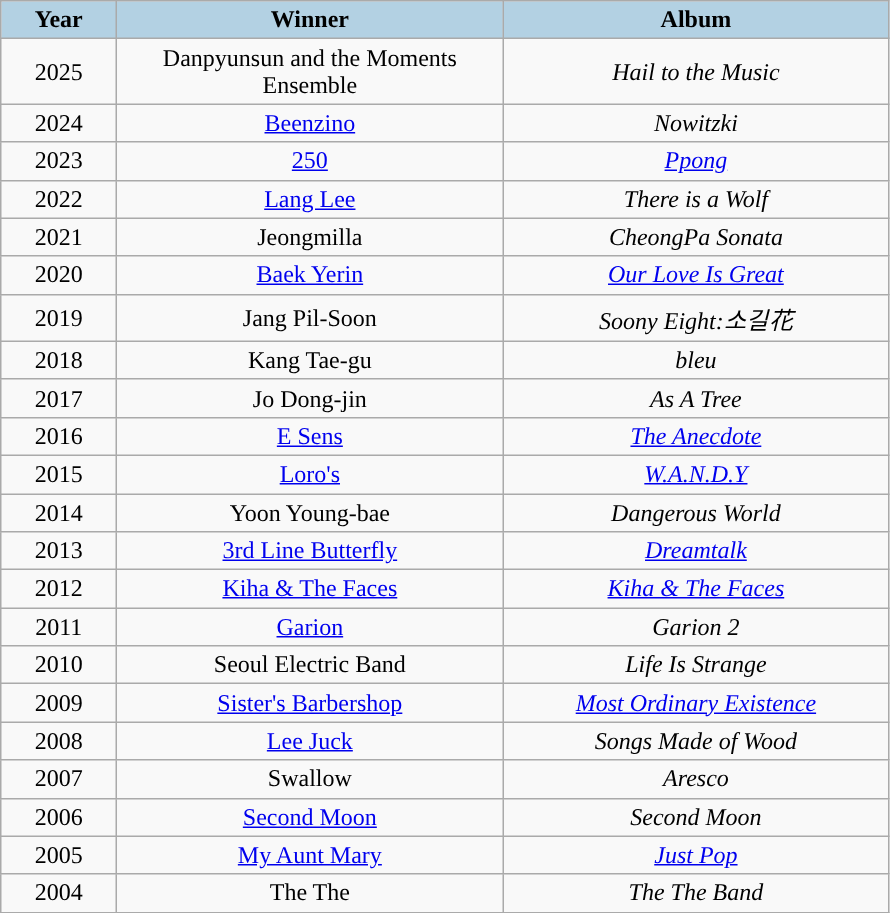<table class="wikitable" style="text-align: center">
<tr>
<th width="70" style="background:#b3d1e3;">Year</th>
<th width="250" style="background:#b3d1e3;">Winner</th>
<th width="250" style="background:#b3d1e3;">Album</th>
</tr>
<tr>
<td>2025</td>
<td>Danpyunsun and the Moments Ensemble</td>
<td><em>Hail to the Music</em></td>
</tr>
<tr>
<td>2024</td>
<td><a href='#'>Beenzino</a></td>
<td><em>Nowitzki</em></td>
</tr>
<tr>
<td>2023</td>
<td><a href='#'>250</a></td>
<td><em><a href='#'>Ppong</a></em></td>
</tr>
<tr>
<td>2022</td>
<td><a href='#'>Lang Lee</a></td>
<td><em>There is a Wolf</em></td>
</tr>
<tr>
<td>2021</td>
<td>Jeongmilla</td>
<td><em>CheongPa Sonata</em></td>
</tr>
<tr>
<td>2020</td>
<td><a href='#'>Baek Yerin</a></td>
<td><em><a href='#'>Our Love Is Great</a></em></td>
</tr>
<tr>
<td>2019</td>
<td>Jang Pil-Soon</td>
<td><em>Soony Eight:소길花</em></td>
</tr>
<tr>
<td>2018</td>
<td>Kang Tae-gu</td>
<td><em>bleu</em></td>
</tr>
<tr>
<td>2017</td>
<td>Jo Dong-jin</td>
<td><em>As A Tree</em></td>
</tr>
<tr>
<td>2016</td>
<td><a href='#'>E Sens</a></td>
<td><em><a href='#'>The Anecdote</a></em></td>
</tr>
<tr>
<td>2015</td>
<td><a href='#'>Loro's</a></td>
<td><em><a href='#'>W.A.N.D.Y</a></em></td>
</tr>
<tr>
<td>2014</td>
<td>Yoon Young-bae</td>
<td><em>Dangerous World </em></td>
</tr>
<tr>
<td>2013</td>
<td><a href='#'>3rd Line Butterfly</a></td>
<td><em><a href='#'>Dreamtalk</a></em></td>
</tr>
<tr>
<td>2012</td>
<td><a href='#'>Kiha & The Faces</a></td>
<td><em><a href='#'>Kiha & The Faces</a></em></td>
</tr>
<tr>
<td>2011</td>
<td><a href='#'>Garion</a></td>
<td><em>Garion 2</em></td>
</tr>
<tr>
<td>2010</td>
<td>Seoul Electric Band</td>
<td><em>Life Is Strange</em></td>
</tr>
<tr>
<td>2009</td>
<td><a href='#'>Sister's Barbershop</a></td>
<td><em><a href='#'>Most Ordinary Existence</a></em></td>
</tr>
<tr>
<td>2008</td>
<td><a href='#'>Lee Juck</a></td>
<td><em>Songs Made of Wood</em></td>
</tr>
<tr>
<td>2007</td>
<td>Swallow</td>
<td><em>Aresco</em></td>
</tr>
<tr>
<td>2006</td>
<td><a href='#'>Second Moon</a></td>
<td><em>Second Moon</em></td>
</tr>
<tr>
<td>2005</td>
<td><a href='#'>My Aunt Mary</a></td>
<td><em><a href='#'>Just Pop</a></em></td>
</tr>
<tr>
<td>2004</td>
<td>The The</td>
<td><em>The The Band</em></td>
</tr>
</table>
